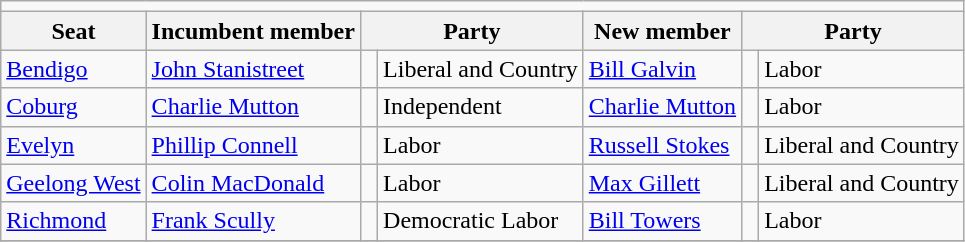<table class="wikitable">
<tr>
<td colspan=7></td>
</tr>
<tr>
<th>Seat</th>
<th>Incumbent member</th>
<th colspan=2>Party</th>
<th>New member</th>
<th colspan=2>Party</th>
</tr>
<tr>
<td><a href='#'>Bendigo</a></td>
<td><a href='#'>John Stanistreet</a></td>
<td> </td>
<td>Liberal and Country</td>
<td><a href='#'>Bill Galvin</a></td>
<td> </td>
<td>Labor</td>
</tr>
<tr>
<td><a href='#'>Coburg</a></td>
<td><a href='#'>Charlie Mutton</a></td>
<td> </td>
<td>Independent</td>
<td><a href='#'>Charlie Mutton</a></td>
<td> </td>
<td>Labor</td>
</tr>
<tr>
<td><a href='#'>Evelyn</a></td>
<td><a href='#'>Phillip Connell</a></td>
<td> </td>
<td>Labor</td>
<td><a href='#'>Russell Stokes</a></td>
<td> </td>
<td>Liberal and Country</td>
</tr>
<tr>
<td><a href='#'>Geelong West</a></td>
<td><a href='#'>Colin MacDonald</a></td>
<td> </td>
<td>Labor</td>
<td><a href='#'>Max Gillett</a></td>
<td> </td>
<td>Liberal and Country</td>
</tr>
<tr>
<td><a href='#'>Richmond</a></td>
<td><a href='#'>Frank Scully</a></td>
<td> </td>
<td>Democratic Labor</td>
<td><a href='#'>Bill Towers</a></td>
<td> </td>
<td>Labor</td>
</tr>
<tr>
</tr>
</table>
